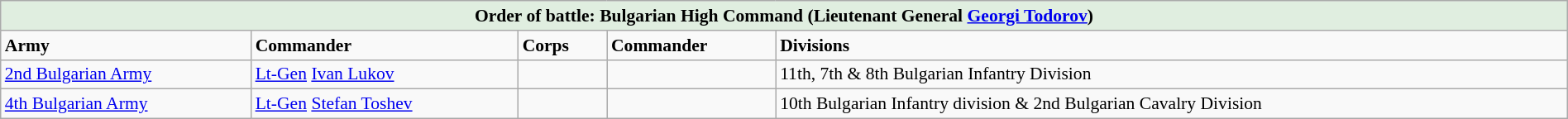<table class="wikitable" width=100% style="font-size:90%;  margin: 0;">
<tr>
<th colspan=6 style="background: #E0EEE0;">Order of battle: Bulgarian High Command (Lieutenant General <a href='#'>Georgi Todorov</a>)</th>
</tr>
<tr>
<td><strong>Army</strong></td>
<td><strong>Commander</strong></td>
<td><strong>Corps</strong></td>
<td><strong>Commander</strong></td>
<td><strong>Divisions</strong></td>
</tr>
<tr>
<td><a href='#'>2nd Bulgarian Army</a></td>
<td><a href='#'>Lt-Gen</a> <a href='#'>Ivan Lukov</a></td>
<td></td>
<td></td>
<td>11th, 7th & 8th Bulgarian Infantry Division</td>
</tr>
<tr>
<td><a href='#'>4th Bulgarian Army</a></td>
<td><a href='#'>Lt-Gen</a> <a href='#'>Stefan Toshev</a></td>
<td></td>
<td></td>
<td>10th Bulgarian Infantry division & 2nd Bulgarian Cavalry Division</td>
</tr>
</table>
